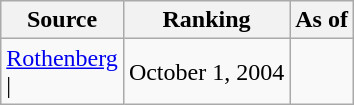<table class="wikitable" style="text-align:center">
<tr>
<th>Source</th>
<th>Ranking</th>
<th>As of</th>
</tr>
<tr>
<td align=left><a href='#'>Rothenberg</a><br>| </td>
<td>October 1, 2004</td>
</tr>
</table>
